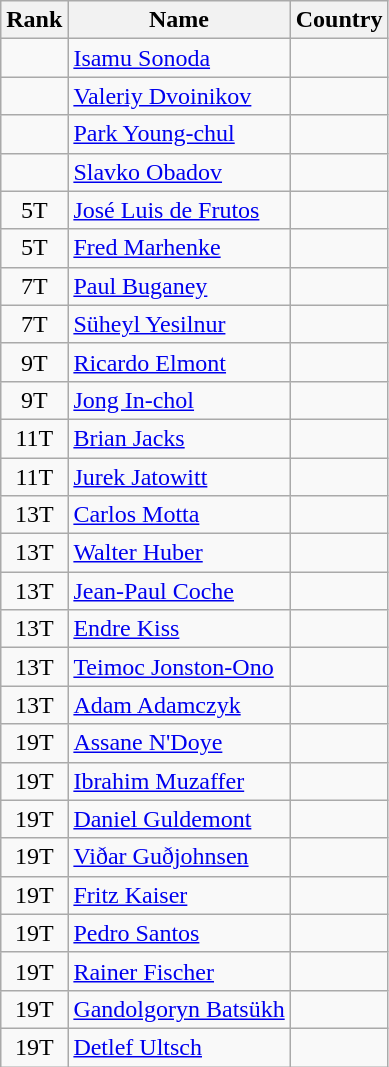<table class="wikitable sortable" style="text-align:center">
<tr>
<th>Rank</th>
<th>Name</th>
<th>Country</th>
</tr>
<tr>
<td></td>
<td align="left"><a href='#'>Isamu Sonoda</a></td>
<td align="left"></td>
</tr>
<tr>
<td></td>
<td align="left"><a href='#'>Valeriy Dvoinikov</a></td>
<td align="left"></td>
</tr>
<tr>
<td></td>
<td align="left"><a href='#'>Park Young-chul</a></td>
<td align="left"></td>
</tr>
<tr>
<td></td>
<td align="left"><a href='#'>Slavko Obadov</a></td>
<td align="left"></td>
</tr>
<tr>
<td>5T</td>
<td align="left"><a href='#'>José Luis de Frutos</a></td>
<td align="left"></td>
</tr>
<tr>
<td>5T</td>
<td align="left"><a href='#'>Fred Marhenke</a></td>
<td align="left"></td>
</tr>
<tr>
<td>7T</td>
<td align="left"><a href='#'>Paul Buganey</a></td>
<td align="left"></td>
</tr>
<tr>
<td>7T</td>
<td align="left"><a href='#'>Süheyl Yesilnur</a></td>
<td align="left"></td>
</tr>
<tr>
<td>9T</td>
<td align="left"><a href='#'>Ricardo Elmont</a></td>
<td align="left"></td>
</tr>
<tr>
<td>9T</td>
<td align="left"><a href='#'>Jong In-chol</a></td>
<td align="left"></td>
</tr>
<tr>
<td>11T</td>
<td align="left"><a href='#'>Brian Jacks</a></td>
<td align="left"></td>
</tr>
<tr>
<td>11T</td>
<td align="left"><a href='#'>Jurek Jatowitt</a></td>
<td align="left"></td>
</tr>
<tr>
<td>13T</td>
<td align="left"><a href='#'>Carlos Motta</a></td>
<td align="left"></td>
</tr>
<tr>
<td>13T</td>
<td align="left"><a href='#'>Walter Huber</a></td>
<td align="left"></td>
</tr>
<tr>
<td>13T</td>
<td align="left"><a href='#'>Jean-Paul Coche</a></td>
<td align="left"></td>
</tr>
<tr>
<td>13T</td>
<td align="left"><a href='#'>Endre Kiss</a></td>
<td align="left"></td>
</tr>
<tr>
<td>13T</td>
<td align="left"><a href='#'>Teimoc Jonston-Ono</a></td>
<td align="left"></td>
</tr>
<tr>
<td>13T</td>
<td align="left"><a href='#'>Adam Adamczyk</a></td>
<td align="left"></td>
</tr>
<tr>
<td>19T</td>
<td align="left"><a href='#'>Assane N'Doye</a></td>
<td align="left"></td>
</tr>
<tr>
<td>19T</td>
<td align="left"><a href='#'>Ibrahim Muzaffer</a></td>
<td align="left"></td>
</tr>
<tr>
<td>19T</td>
<td align="left"><a href='#'>Daniel Guldemont</a></td>
<td align="left"></td>
</tr>
<tr>
<td>19T</td>
<td align="left"><a href='#'>Viðar Guðjohnsen</a></td>
<td align="left"></td>
</tr>
<tr>
<td>19T</td>
<td align="left"><a href='#'>Fritz Kaiser</a></td>
<td align="left"></td>
</tr>
<tr>
<td>19T</td>
<td align="left"><a href='#'>Pedro Santos</a></td>
<td align="left"></td>
</tr>
<tr>
<td>19T</td>
<td align="left"><a href='#'>Rainer Fischer</a></td>
<td align="left"></td>
</tr>
<tr>
<td>19T</td>
<td align="left"><a href='#'>Gandolgoryn Batsükh</a></td>
<td align="left"></td>
</tr>
<tr>
<td>19T</td>
<td align="left"><a href='#'>Detlef Ultsch</a></td>
<td align="left"></td>
</tr>
</table>
